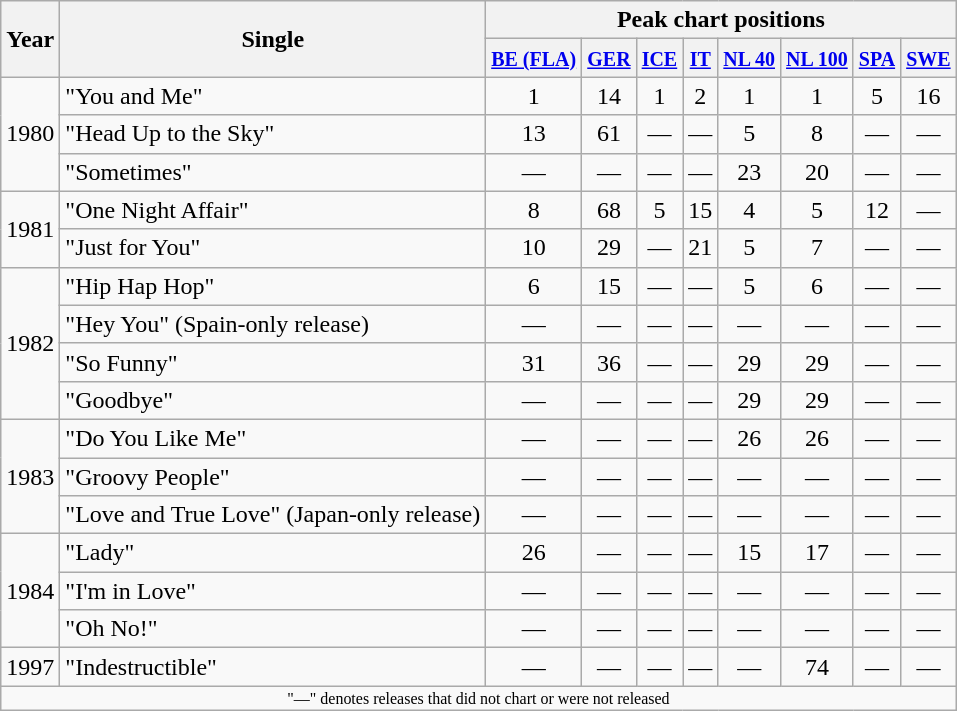<table class="wikitable" style="text-align:center">
<tr>
<th rowspan="2">Year</th>
<th rowspan="2">Single</th>
<th colspan="8">Peak chart positions</th>
</tr>
<tr>
<th><small><a href='#'>BE (FLA)</a></small><br></th>
<th><small><a href='#'>GER</a></small><br></th>
<th><small><a href='#'>ICE</a></small><br></th>
<th><small><a href='#'>IT</a></small><br></th>
<th><small><a href='#'>NL 40</a></small><br></th>
<th><small><a href='#'>NL 100</a></small><br></th>
<th><small><a href='#'>SPA</a></small><br></th>
<th><small><a href='#'>SWE</a></small><br></th>
</tr>
<tr>
<td rowspan="3">1980</td>
<td align="left">"You and Me"</td>
<td>1</td>
<td>14</td>
<td>1</td>
<td>2</td>
<td>1</td>
<td>1</td>
<td>5</td>
<td>16</td>
</tr>
<tr>
<td align="left">"Head Up to the Sky"</td>
<td>13</td>
<td>61</td>
<td>—</td>
<td>—</td>
<td>5</td>
<td>8</td>
<td>—</td>
<td>—</td>
</tr>
<tr>
<td align="left">"Sometimes"</td>
<td>—</td>
<td>—</td>
<td>—</td>
<td>—</td>
<td>23</td>
<td>20</td>
<td>—</td>
<td>—</td>
</tr>
<tr>
<td rowspan="2">1981</td>
<td align="left">"One Night Affair"</td>
<td>8</td>
<td>68</td>
<td>5</td>
<td>15</td>
<td>4</td>
<td>5</td>
<td>12</td>
<td>—</td>
</tr>
<tr>
<td align="left">"Just for You"</td>
<td>10</td>
<td>29</td>
<td>—</td>
<td>21</td>
<td>5</td>
<td>7</td>
<td>—</td>
<td>—</td>
</tr>
<tr>
<td rowspan="4">1982</td>
<td align="left">"Hip Hap Hop"</td>
<td>6</td>
<td>15</td>
<td>—</td>
<td>—</td>
<td>5</td>
<td>6</td>
<td>—</td>
<td>—</td>
</tr>
<tr>
<td align="left">"Hey You" (Spain-only release)</td>
<td>—</td>
<td>—</td>
<td>—</td>
<td>—</td>
<td>—</td>
<td>—</td>
<td>—</td>
<td>—</td>
</tr>
<tr>
<td align="left">"So Funny"</td>
<td>31</td>
<td>36</td>
<td>—</td>
<td>—</td>
<td>29</td>
<td>29</td>
<td>—</td>
<td>—</td>
</tr>
<tr>
<td align="left">"Goodbye"</td>
<td>—</td>
<td>—</td>
<td>—</td>
<td>—</td>
<td>29</td>
<td>29</td>
<td>—</td>
<td>—</td>
</tr>
<tr>
<td rowspan="3">1983</td>
<td align="left">"Do You Like Me"</td>
<td>—</td>
<td>—</td>
<td>—</td>
<td>—</td>
<td>26</td>
<td>26</td>
<td>—</td>
<td>—</td>
</tr>
<tr>
<td align="left">"Groovy People"</td>
<td>—</td>
<td>—</td>
<td>—</td>
<td>—</td>
<td>—</td>
<td>—</td>
<td>—</td>
<td>—</td>
</tr>
<tr>
<td align="left">"Love and True Love" (Japan-only release)</td>
<td>—</td>
<td>—</td>
<td>—</td>
<td>—</td>
<td>—</td>
<td>—</td>
<td>—</td>
<td>—</td>
</tr>
<tr>
<td rowspan="3">1984</td>
<td align="left">"Lady"</td>
<td>26</td>
<td>—</td>
<td>—</td>
<td>—</td>
<td>15</td>
<td>17</td>
<td>—</td>
<td>—</td>
</tr>
<tr>
<td align="left">"I'm in Love"</td>
<td>—</td>
<td>—</td>
<td>—</td>
<td>—</td>
<td>—</td>
<td>—</td>
<td>—</td>
<td>—</td>
</tr>
<tr>
<td align="left">"Oh No!"</td>
<td>—</td>
<td>—</td>
<td>—</td>
<td>—</td>
<td>—</td>
<td>—</td>
<td>—</td>
<td>—</td>
</tr>
<tr>
<td>1997</td>
<td align="left">"Indestructible"</td>
<td>—</td>
<td>—</td>
<td>—</td>
<td>—</td>
<td>—</td>
<td>74</td>
<td>—</td>
<td>—</td>
</tr>
<tr>
<td colspan="10" style="font-size:8pt">"—" denotes releases that did not chart or were not released</td>
</tr>
</table>
